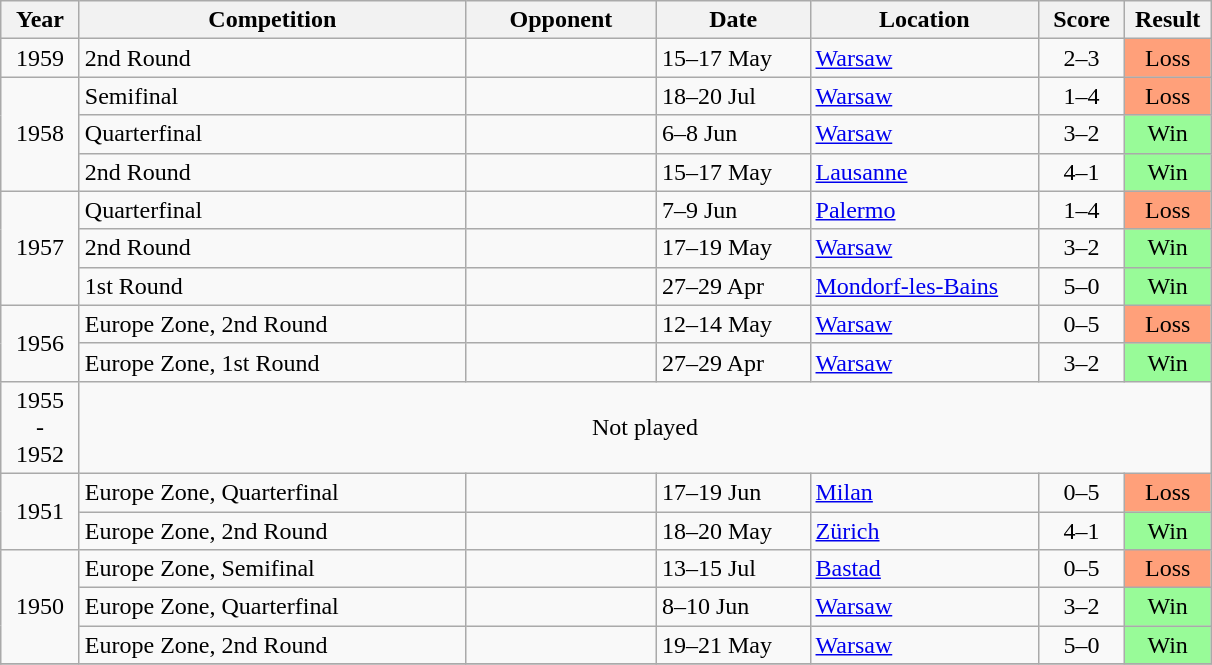<table class="wikitable collapsible collapsed">
<tr>
<th width="45">Year</th>
<th width="250">Competition</th>
<th width="120">Opponent</th>
<th width="95">Date</th>
<th width="145">Location</th>
<th width="50">Score</th>
<th width="50">Result</th>
</tr>
<tr>
<td align="center" rowspan="1">1959</td>
<td>2nd Round</td>
<td></td>
<td>15–17 May</td>
<td><a href='#'>Warsaw</a> </td>
<td align="center">2–3</td>
<td align="center" bgcolor="#FFA07A">Loss</td>
</tr>
<tr>
<td align="center" rowspan="3">1958</td>
<td>Semifinal</td>
<td></td>
<td>18–20 Jul</td>
<td><a href='#'>Warsaw</a> </td>
<td align="center">1–4</td>
<td align="center" bgcolor="#FFA07A">Loss</td>
</tr>
<tr>
<td>Quarterfinal</td>
<td></td>
<td>6–8 Jun</td>
<td><a href='#'>Warsaw</a> </td>
<td align="center">3–2</td>
<td align="center" bgcolor="#98FB98">Win</td>
</tr>
<tr>
<td>2nd Round</td>
<td></td>
<td>15–17 May</td>
<td><a href='#'>Lausanne</a> </td>
<td align="center">4–1</td>
<td align="center" bgcolor="#98FB98">Win</td>
</tr>
<tr>
<td align="center" rowspan="3">1957</td>
<td>Quarterfinal</td>
<td></td>
<td>7–9 Jun</td>
<td><a href='#'>Palermo</a> </td>
<td align="center">1–4</td>
<td align="center" bgcolor="#FFA07A">Loss</td>
</tr>
<tr>
<td>2nd Round</td>
<td></td>
<td>17–19 May</td>
<td><a href='#'>Warsaw</a> </td>
<td align="center">3–2</td>
<td align="center" bgcolor="#98FB98">Win</td>
</tr>
<tr>
<td>1st Round</td>
<td></td>
<td>27–29 Apr</td>
<td><a href='#'>Mondorf-les-Bains</a> </td>
<td align="center">5–0</td>
<td align="center" bgcolor="#98FB98">Win</td>
</tr>
<tr>
<td align="center" rowspan="2">1956</td>
<td>Europe Zone, 2nd Round</td>
<td></td>
<td>12–14 May</td>
<td><a href='#'>Warsaw</a> </td>
<td align="center">0–5</td>
<td align="center" bgcolor="#FFA07A">Loss</td>
</tr>
<tr>
<td>Europe Zone, 1st Round</td>
<td></td>
<td>27–29 Apr</td>
<td><a href='#'>Warsaw</a> </td>
<td align="center">3–2</td>
<td align="center" bgcolor="#98FB98">Win</td>
</tr>
<tr>
<td align="center" rowspan="1">1955<br>-<br>1952</td>
<td align="center" colspan="6">Not played</td>
</tr>
<tr>
<td align="center" rowspan="2">1951</td>
<td>Europe Zone, Quarterfinal</td>
<td></td>
<td>17–19 Jun</td>
<td><a href='#'>Milan</a> </td>
<td align="center">0–5</td>
<td align="center" bgcolor="#FFA07A">Loss</td>
</tr>
<tr>
<td>Europe Zone, 2nd Round</td>
<td></td>
<td>18–20 May</td>
<td><a href='#'>Zürich</a> </td>
<td align="center">4–1</td>
<td align="center" bgcolor="#98FB98">Win</td>
</tr>
<tr>
<td align="center" rowspan="3">1950</td>
<td>Europe Zone, Semifinal</td>
<td></td>
<td>13–15 Jul</td>
<td><a href='#'>Bastad</a> </td>
<td align="center">0–5</td>
<td align="center" bgcolor="#FFA07A">Loss</td>
</tr>
<tr>
<td>Europe Zone, Quarterfinal</td>
<td></td>
<td>8–10 Jun</td>
<td><a href='#'>Warsaw</a> </td>
<td align="center">3–2</td>
<td align="center" bgcolor="#98FB98">Win</td>
</tr>
<tr>
<td>Europe Zone, 2nd Round</td>
<td></td>
<td>19–21 May</td>
<td><a href='#'>Warsaw</a> </td>
<td align="center">5–0</td>
<td align="center" bgcolor="#98FB98">Win</td>
</tr>
<tr>
</tr>
</table>
